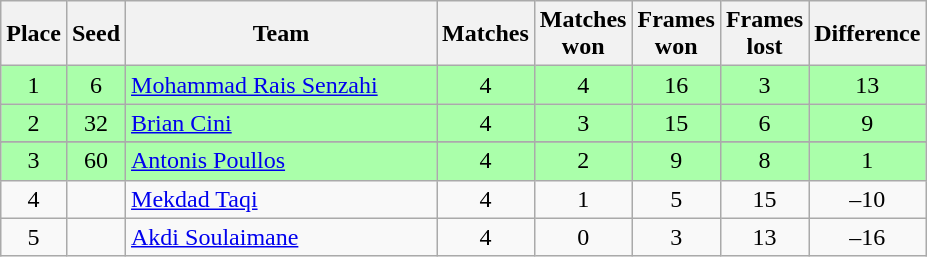<table class="wikitable" style="text-align: center;">
<tr>
<th width=20>Place</th>
<th width=20>Seed</th>
<th width=200>Team</th>
<th width=20>Matches</th>
<th width=20>Matches won</th>
<th width=20>Frames won</th>
<th width=20>Frames lost</th>
<th width=20>Difference</th>
</tr>
<tr style="background:#aaffaa;">
<td>1</td>
<td>6</td>
<td style="text-align:left;"> <a href='#'>Mohammad Rais Senzahi</a></td>
<td>4</td>
<td>4</td>
<td>16</td>
<td>3</td>
<td>13</td>
</tr>
<tr style="background:#aaffaa;">
<td>2</td>
<td>32</td>
<td style="text-align:left;"> <a href='#'>Brian Cini</a></td>
<td>4</td>
<td>3</td>
<td>15</td>
<td>6</td>
<td>9</td>
</tr>
<tr>
</tr>
<tr style="background:#aaffaa;">
<td>3</td>
<td>60</td>
<td style="text-align:left;"> <a href='#'>Antonis Poullos</a></td>
<td>4</td>
<td>2</td>
<td>9</td>
<td>8</td>
<td>1</td>
</tr>
<tr>
<td>4</td>
<td></td>
<td style="text-align:left;"> <a href='#'>Mekdad Taqi</a></td>
<td>4</td>
<td>1</td>
<td>5</td>
<td>15</td>
<td>–10</td>
</tr>
<tr>
<td>5</td>
<td></td>
<td style="text-align:left;"> <a href='#'>Akdi Soulaimane</a></td>
<td>4</td>
<td>0</td>
<td>3</td>
<td>13</td>
<td>–16</td>
</tr>
</table>
